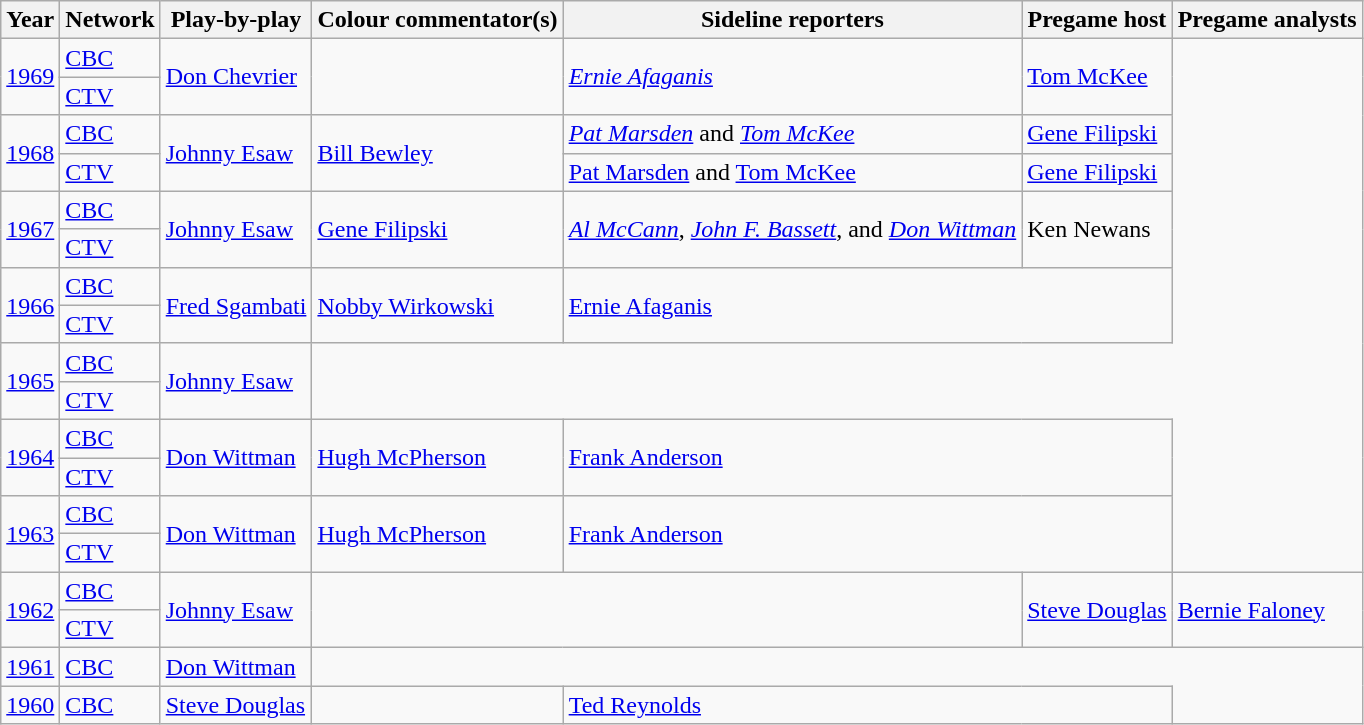<table class="wikitable">
<tr>
<th><strong>Year</strong></th>
<th><strong>Network</strong></th>
<th><strong>Play-by-play</strong></th>
<th><strong>Colour commentator(s)</strong></th>
<th><strong>Sideline reporters</strong></th>
<th><strong>Pregame host</strong></th>
<th><strong>Pregame analysts</strong></th>
</tr>
<tr>
<td rowspan="2"><a href='#'>1969</a></td>
<td><a href='#'>CBC</a></td>
<td rowspan="2"><a href='#'>Don Chevrier</a></td>
<td rowspan="2"></td>
<td rowspan="2"><em><a href='#'>Ernie Afaganis</a></em></td>
<td rowspan="2"><a href='#'>Tom McKee</a></td>
</tr>
<tr>
<td><a href='#'>CTV</a></td>
</tr>
<tr>
<td rowspan="2"><a href='#'>1968</a></td>
<td><a href='#'>CBC</a></td>
<td rowspan="2"><a href='#'>Johnny Esaw</a></td>
<td rowspan="2"><a href='#'>Bill Bewley</a></td>
<td><em><a href='#'>Pat Marsden</a></em> and <em><a href='#'>Tom McKee</a></em></td>
<td><a href='#'>Gene Filipski</a></td>
</tr>
<tr>
<td><a href='#'>CTV</a></td>
<td><a href='#'>Pat Marsden</a> and <a href='#'>Tom McKee</a></td>
<td><a href='#'>Gene Filipski</a></td>
</tr>
<tr>
<td rowspan="2"><a href='#'>1967</a></td>
<td><a href='#'>CBC</a></td>
<td rowspan="2"><a href='#'>Johnny Esaw</a></td>
<td rowspan="2"><a href='#'>Gene Filipski</a></td>
<td rowspan="2"><em><a href='#'>Al McCann</a></em>, <em><a href='#'>John F. Bassett</a></em>, and <em><a href='#'>Don Wittman</a></em></td>
<td rowspan="2">Ken Newans</td>
</tr>
<tr>
<td><a href='#'>CTV</a></td>
</tr>
<tr>
<td rowspan="2"><a href='#'>1966</a></td>
<td><a href='#'>CBC</a></td>
<td rowspan="2"><a href='#'>Fred Sgambati</a></td>
<td rowspan="2"><a href='#'>Nobby Wirkowski</a></td>
<td colspan="2" rowspan="2"><a href='#'>Ernie Afaganis</a></td>
</tr>
<tr>
<td><a href='#'>CTV</a></td>
</tr>
<tr>
<td rowspan="2"><a href='#'>1965</a></td>
<td><a href='#'>CBC</a></td>
<td rowspan="2"><a href='#'>Johnny Esaw</a></td>
</tr>
<tr>
<td><a href='#'>CTV</a></td>
</tr>
<tr>
<td rowspan="2"><a href='#'>1964</a></td>
<td><a href='#'>CBC</a></td>
<td rowspan="2"><a href='#'>Don Wittman</a></td>
<td rowspan="2"><a href='#'>Hugh McPherson</a></td>
<td colspan="2" rowspan="2"><a href='#'>Frank Anderson</a></td>
</tr>
<tr>
<td><a href='#'>CTV</a></td>
</tr>
<tr>
<td rowspan="2"><a href='#'>1963</a></td>
<td><a href='#'>CBC</a></td>
<td rowspan="2"><a href='#'>Don Wittman</a></td>
<td rowspan="2"><a href='#'>Hugh McPherson</a></td>
<td colspan="2" rowspan="2"><a href='#'>Frank Anderson</a></td>
</tr>
<tr>
<td><a href='#'>CTV</a></td>
</tr>
<tr>
<td rowspan="2"><a href='#'>1962</a></td>
<td><a href='#'>CBC</a></td>
<td rowspan="2"><a href='#'>Johnny Esaw</a></td>
<td colspan="2" rowspan="2"></td>
<td rowspan="2"><a href='#'>Steve Douglas</a></td>
<td rowspan="2"><a href='#'>Bernie Faloney</a></td>
</tr>
<tr>
<td><a href='#'>CTV</a></td>
</tr>
<tr>
<td><a href='#'>1961</a></td>
<td><a href='#'>CBC</a></td>
<td><a href='#'>Don Wittman</a></td>
</tr>
<tr>
<td><a href='#'>1960</a></td>
<td><a href='#'>CBC</a></td>
<td><a href='#'>Steve Douglas</a></td>
<td></td>
<td colspan="2"><a href='#'>Ted Reynolds</a></td>
</tr>
</table>
